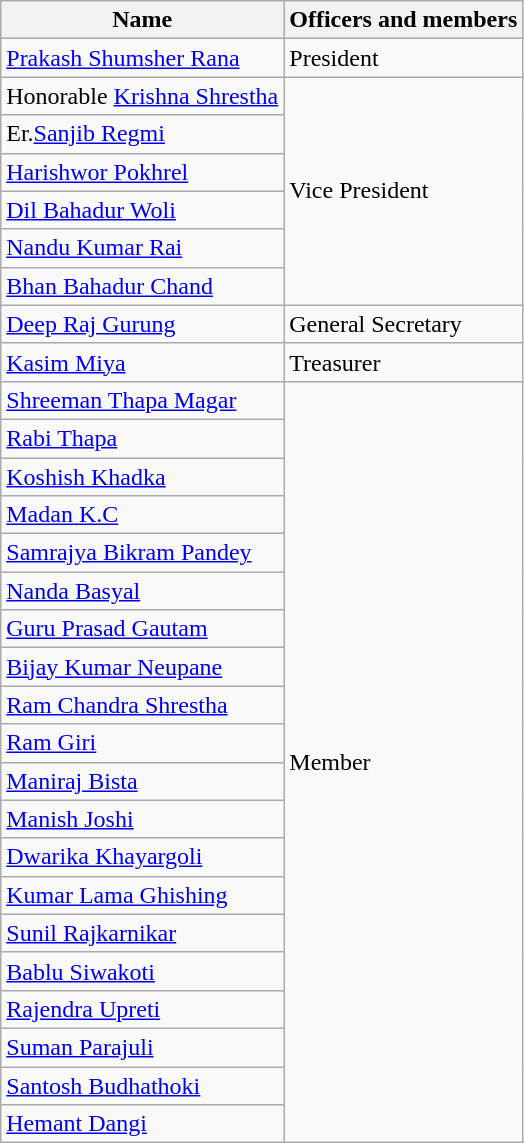<table class="wikitable">
<tr>
<th>Name</th>
<th>Officers and members</th>
</tr>
<tr>
<td><a href='#'>Prakash Shumsher Rana</a></td>
<td>President</td>
</tr>
<tr>
<td>Honorable <a href='#'>Krishna Shrestha</a></td>
<td rowspan="6">Vice President</td>
</tr>
<tr>
<td>Er.<a href='#'>Sanjib Regmi</a></td>
</tr>
<tr>
<td><a href='#'>Harishwor Pokhrel</a></td>
</tr>
<tr>
<td><a href='#'>Dil Bahadur Woli</a></td>
</tr>
<tr>
<td><a href='#'>Nandu Kumar Rai</a></td>
</tr>
<tr>
<td><a href='#'>Bhan Bahadur Chand</a></td>
</tr>
<tr>
<td><a href='#'>Deep Raj Gurung</a></td>
<td>General Secretary</td>
</tr>
<tr>
<td><a href='#'>Kasim Miya</a></td>
<td>Treasurer</td>
</tr>
<tr>
<td><a href='#'>Shreeman Thapa Magar</a></td>
<td rowspan="20">Member</td>
</tr>
<tr>
<td><a href='#'>Rabi Thapa</a></td>
</tr>
<tr>
<td><a href='#'>Koshish Khadka</a></td>
</tr>
<tr>
<td><a href='#'>Madan K.C</a></td>
</tr>
<tr>
<td><a href='#'>Samrajya Bikram Pandey</a></td>
</tr>
<tr>
<td><a href='#'>Nanda Basyal</a></td>
</tr>
<tr>
<td><a href='#'>Guru Prasad Gautam</a></td>
</tr>
<tr>
<td><a href='#'>Bijay Kumar Neupane</a></td>
</tr>
<tr>
<td><a href='#'>Ram Chandra Shrestha</a></td>
</tr>
<tr>
<td><a href='#'>Ram Giri</a></td>
</tr>
<tr>
<td><a href='#'>Maniraj Bista</a></td>
</tr>
<tr>
<td><a href='#'>Manish Joshi</a></td>
</tr>
<tr>
<td><a href='#'>Dwarika Khayargoli</a></td>
</tr>
<tr>
<td><a href='#'>Kumar Lama Ghishing</a></td>
</tr>
<tr>
<td><a href='#'>Sunil Rajkarnikar</a></td>
</tr>
<tr>
<td><a href='#'>Bablu Siwakoti</a></td>
</tr>
<tr>
<td><a href='#'>Rajendra Upreti</a></td>
</tr>
<tr>
<td><a href='#'>Suman Parajuli</a></td>
</tr>
<tr>
<td><a href='#'>Santosh Budhathoki</a></td>
</tr>
<tr>
<td><a href='#'>Hemant Dangi</a></td>
</tr>
</table>
